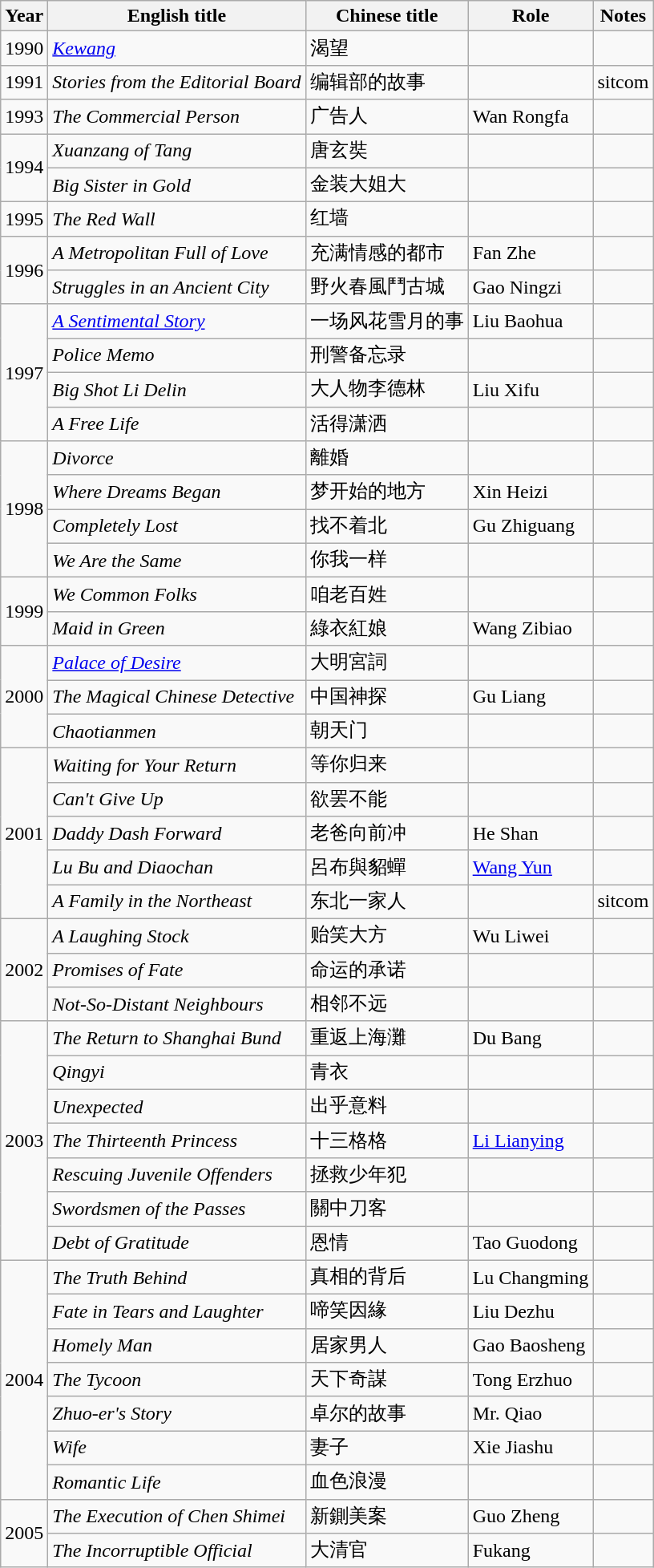<table class="wikitable sortable">
<tr>
<th>Year</th>
<th>English title</th>
<th>Chinese title</th>
<th>Role</th>
<th class="unsortable">Notes</th>
</tr>
<tr>
<td>1990</td>
<td><em><a href='#'>Kewang</a></em></td>
<td>渴望</td>
<td></td>
<td></td>
</tr>
<tr>
<td>1991</td>
<td><em>Stories from the Editorial Board</em></td>
<td>编辑部的故事</td>
<td></td>
<td>sitcom</td>
</tr>
<tr>
<td>1993</td>
<td><em>The Commercial Person</em></td>
<td>广告人</td>
<td>Wan Rongfa</td>
<td></td>
</tr>
<tr>
<td rowspan=2>1994</td>
<td><em>Xuanzang of Tang</em></td>
<td>唐玄奘</td>
<td></td>
<td></td>
</tr>
<tr>
<td><em>Big Sister in Gold</em></td>
<td>金装大姐大</td>
<td></td>
<td></td>
</tr>
<tr>
<td>1995</td>
<td><em>The Red Wall</em></td>
<td>红墙</td>
<td></td>
<td></td>
</tr>
<tr>
<td rowspan=2>1996</td>
<td><em>A Metropolitan Full of Love</em></td>
<td>充满情感的都市</td>
<td>Fan Zhe</td>
<td></td>
</tr>
<tr>
<td><em>Struggles in an Ancient City</em></td>
<td>野火春風鬥古城</td>
<td>Gao Ningzi</td>
<td></td>
</tr>
<tr>
<td rowspan=4>1997</td>
<td><em><a href='#'>A Sentimental Story</a></em></td>
<td>一场风花雪月的事</td>
<td>Liu Baohua</td>
<td></td>
</tr>
<tr>
<td><em>Police Memo</em></td>
<td>刑警备忘录</td>
<td></td>
<td></td>
</tr>
<tr>
<td><em>Big Shot Li Delin</em></td>
<td>大人物李德林</td>
<td>Liu Xifu</td>
<td></td>
</tr>
<tr>
<td><em>A Free Life</em></td>
<td>活得潇洒</td>
<td></td>
<td></td>
</tr>
<tr>
<td rowspan=4>1998</td>
<td><em>Divorce</em></td>
<td>離婚</td>
<td></td>
<td></td>
</tr>
<tr>
<td><em>Where Dreams Began</em></td>
<td>梦开始的地方</td>
<td>Xin Heizi</td>
<td></td>
</tr>
<tr>
<td><em>Completely Lost</em></td>
<td>找不着北</td>
<td>Gu Zhiguang</td>
<td></td>
</tr>
<tr>
<td><em>We Are the Same</em></td>
<td>你我一样</td>
<td></td>
<td></td>
</tr>
<tr>
<td rowspan=2>1999</td>
<td><em>We Common Folks</em></td>
<td>咱老百姓</td>
<td></td>
<td></td>
</tr>
<tr>
<td><em>Maid in Green</em></td>
<td>綠衣紅娘</td>
<td>Wang Zibiao</td>
<td></td>
</tr>
<tr>
<td rowspan=3>2000</td>
<td><em><a href='#'>Palace of Desire</a></em></td>
<td>大明宮詞</td>
<td></td>
<td></td>
</tr>
<tr>
<td><em>The Magical Chinese Detective</em></td>
<td>中国神探</td>
<td>Gu Liang</td>
<td></td>
</tr>
<tr>
<td><em>Chaotianmen</em></td>
<td>朝天门</td>
<td></td>
<td></td>
</tr>
<tr>
<td rowspan=5>2001</td>
<td><em>Waiting for Your Return</em></td>
<td>等你归来</td>
<td></td>
<td></td>
</tr>
<tr>
<td><em>Can't Give Up</em></td>
<td>欲罢不能</td>
<td></td>
<td></td>
</tr>
<tr>
<td><em>Daddy Dash Forward</em></td>
<td>老爸向前冲</td>
<td>He Shan</td>
<td></td>
</tr>
<tr>
<td><em>Lu Bu and Diaochan</em></td>
<td>呂布與貂蟬</td>
<td><a href='#'>Wang Yun</a></td>
<td></td>
</tr>
<tr>
<td><em>A Family in the Northeast</em></td>
<td>东北一家人</td>
<td></td>
<td>sitcom</td>
</tr>
<tr>
<td rowspan=3>2002</td>
<td><em>A Laughing Stock</em></td>
<td>贻笑大方</td>
<td>Wu Liwei</td>
<td></td>
</tr>
<tr>
<td><em>Promises of Fate</em></td>
<td>命运的承诺</td>
<td></td>
<td></td>
</tr>
<tr>
<td><em>Not-So-Distant Neighbours</em></td>
<td>相邻不远</td>
<td></td>
<td></td>
</tr>
<tr>
<td rowspan=7>2003</td>
<td><em>The Return to Shanghai Bund</em></td>
<td>重返上海灘</td>
<td>Du Bang</td>
<td></td>
</tr>
<tr>
<td><em>Qingyi</em></td>
<td>青衣</td>
<td></td>
<td></td>
</tr>
<tr>
<td><em>Unexpected</em></td>
<td>出乎意料</td>
<td></td>
<td></td>
</tr>
<tr>
<td><em>The Thirteenth Princess</em></td>
<td>十三格格</td>
<td><a href='#'>Li Lianying</a></td>
<td></td>
</tr>
<tr>
<td><em>Rescuing Juvenile Offenders</em></td>
<td>拯救少年犯</td>
<td></td>
<td></td>
</tr>
<tr>
<td><em>Swordsmen of the Passes</em></td>
<td>關中刀客</td>
<td></td>
<td></td>
</tr>
<tr>
<td><em>Debt of Gratitude</em></td>
<td>恩情</td>
<td>Tao Guodong</td>
<td></td>
</tr>
<tr>
<td rowspan=7>2004</td>
<td><em>The Truth Behind</em></td>
<td>真相的背后</td>
<td>Lu Changming</td>
<td></td>
</tr>
<tr>
<td><em>Fate in Tears and Laughter</em></td>
<td>啼笑因緣</td>
<td>Liu Dezhu</td>
<td></td>
</tr>
<tr>
<td><em>Homely Man</em></td>
<td>居家男人</td>
<td>Gao Baosheng</td>
<td></td>
</tr>
<tr>
<td><em>The Tycoon</em></td>
<td>天下奇謀</td>
<td>Tong Erzhuo</td>
<td></td>
</tr>
<tr>
<td><em>Zhuo-er's Story</em></td>
<td>卓尔的故事</td>
<td>Mr. Qiao</td>
<td></td>
</tr>
<tr>
<td><em>Wife</em></td>
<td>妻子</td>
<td>Xie Jiashu</td>
<td></td>
</tr>
<tr>
<td><em>Romantic Life</em></td>
<td>血色浪漫</td>
<td></td>
<td></td>
</tr>
<tr>
<td rowspan=2>2005</td>
<td><em>The Execution of Chen Shimei</em></td>
<td>新鍘美案</td>
<td>Guo Zheng</td>
<td></td>
</tr>
<tr>
<td><em>The Incorruptible Official</em></td>
<td>大清官</td>
<td>Fukang</td>
<td></td>
</tr>
</table>
